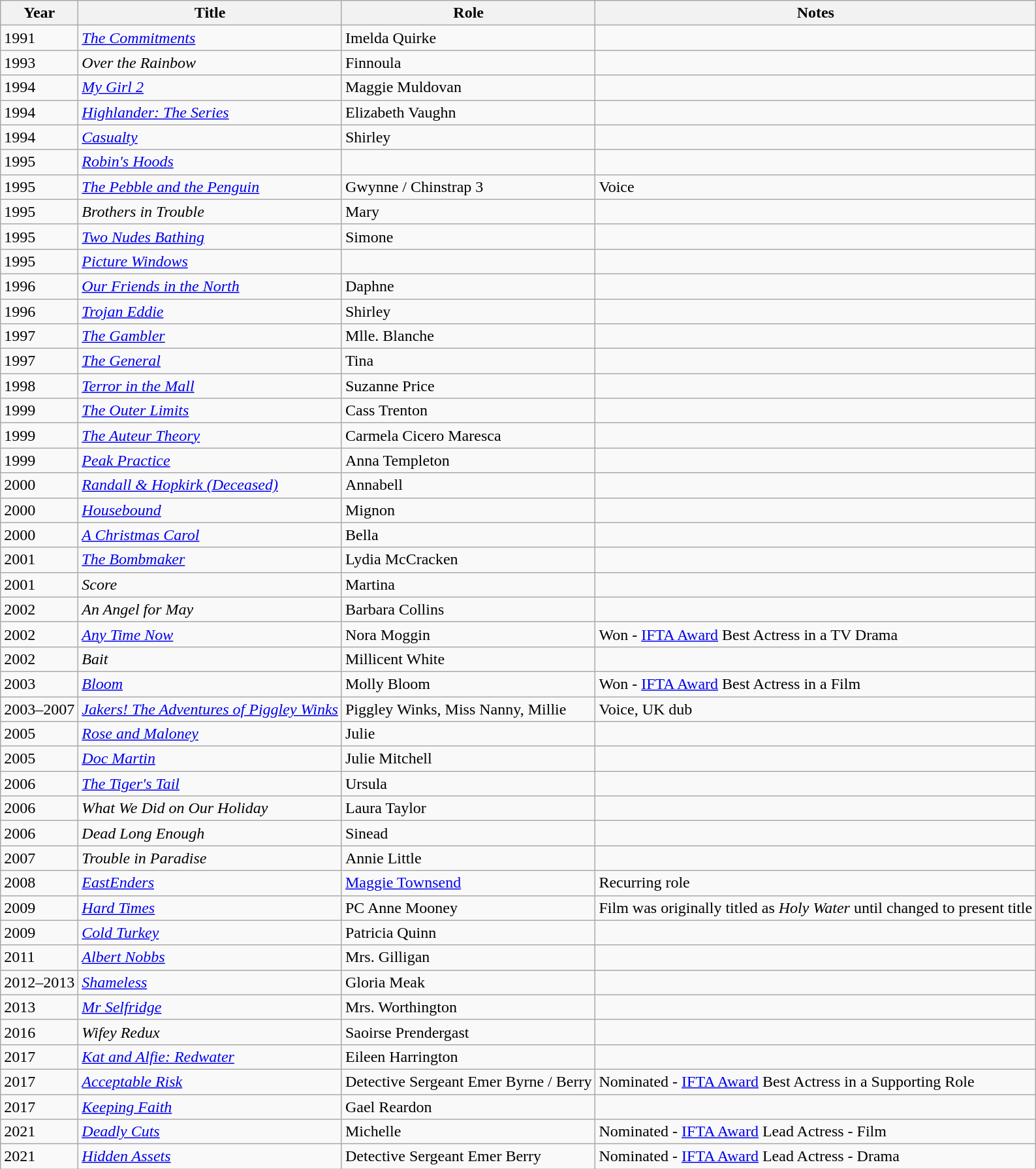<table class="wikitable sortable">
<tr>
<th>Year</th>
<th>Title</th>
<th>Role</th>
<th class="unsortable">Notes</th>
</tr>
<tr>
<td>1991</td>
<td><em><a href='#'>The Commitments</a></em></td>
<td>Imelda Quirke</td>
<td></td>
</tr>
<tr>
<td>1993</td>
<td><em>Over the Rainbow</em></td>
<td>Finnoula</td>
<td></td>
</tr>
<tr>
<td>1994</td>
<td><em><a href='#'>My Girl 2</a></em></td>
<td>Maggie Muldovan</td>
<td></td>
</tr>
<tr>
<td>1994</td>
<td><em><a href='#'>Highlander: The Series</a></em></td>
<td>Elizabeth Vaughn</td>
<td></td>
</tr>
<tr>
<td>1994</td>
<td><em><a href='#'>Casualty</a></em></td>
<td>Shirley</td>
<td></td>
</tr>
<tr>
<td>1995</td>
<td><em><a href='#'>Robin's Hoods</a></em></td>
<td></td>
<td></td>
</tr>
<tr>
<td>1995</td>
<td><em><a href='#'>The Pebble and the Penguin</a></em></td>
<td>Gwynne / Chinstrap 3</td>
<td>Voice</td>
</tr>
<tr>
<td>1995</td>
<td><em>Brothers in Trouble</em></td>
<td>Mary</td>
<td></td>
</tr>
<tr>
<td>1995</td>
<td><em><a href='#'>Two Nudes Bathing</a></em></td>
<td>Simone</td>
<td></td>
</tr>
<tr>
<td>1995</td>
<td><em><a href='#'>Picture Windows</a></em></td>
<td></td>
<td></td>
</tr>
<tr>
<td>1996</td>
<td><em><a href='#'>Our Friends in the North</a></em></td>
<td>Daphne</td>
<td></td>
</tr>
<tr>
<td>1996</td>
<td><em><a href='#'>Trojan Eddie</a></em></td>
<td>Shirley</td>
<td></td>
</tr>
<tr>
<td>1997</td>
<td><em><a href='#'>The Gambler</a></em></td>
<td>Mlle. Blanche</td>
<td></td>
</tr>
<tr>
<td>1997</td>
<td><em><a href='#'>The General</a></em></td>
<td>Tina</td>
<td></td>
</tr>
<tr>
<td>1998</td>
<td><em><a href='#'>Terror in the Mall</a></em></td>
<td>Suzanne Price</td>
<td></td>
</tr>
<tr>
<td>1999</td>
<td><em><a href='#'>The Outer Limits</a></em></td>
<td>Cass Trenton</td>
<td></td>
</tr>
<tr>
<td>1999</td>
<td><em><a href='#'>The Auteur Theory</a></em></td>
<td>Carmela Cicero Maresca</td>
<td></td>
</tr>
<tr>
<td>1999</td>
<td><em><a href='#'>Peak Practice</a></em></td>
<td>Anna Templeton</td>
<td></td>
</tr>
<tr>
<td>2000</td>
<td><em><a href='#'>Randall & Hopkirk (Deceased)</a></em></td>
<td>Annabell</td>
<td></td>
</tr>
<tr>
<td>2000</td>
<td><em><a href='#'>Housebound</a></em></td>
<td>Mignon</td>
<td></td>
</tr>
<tr>
<td>2000</td>
<td><em><a href='#'>A Christmas Carol</a></em></td>
<td>Bella</td>
<td></td>
</tr>
<tr>
<td>2001</td>
<td><em><a href='#'>The Bombmaker</a></em></td>
<td>Lydia McCracken</td>
<td></td>
</tr>
<tr>
<td>2001</td>
<td><em>Score</em></td>
<td>Martina</td>
<td></td>
</tr>
<tr>
<td>2002</td>
<td><em>An Angel for May</em></td>
<td>Barbara Collins</td>
<td></td>
</tr>
<tr>
<td>2002</td>
<td><em><a href='#'>Any Time Now</a></em></td>
<td>Nora Moggin</td>
<td>Won - <a href='#'>IFTA Award</a> Best Actress in a TV Drama</td>
</tr>
<tr>
<td>2002</td>
<td><em>Bait</em></td>
<td>Millicent White</td>
<td></td>
</tr>
<tr>
<td>2003</td>
<td><em><a href='#'>Bloom</a></em></td>
<td>Molly Bloom</td>
<td>Won - <a href='#'>IFTA Award</a> Best Actress in a Film</td>
</tr>
<tr>
<td>2003–2007</td>
<td><em><a href='#'>Jakers! The Adventures of Piggley Winks</a></em></td>
<td>Piggley Winks, Miss Nanny, Millie</td>
<td>Voice, UK dub</td>
</tr>
<tr>
<td>2005</td>
<td><em><a href='#'>Rose and Maloney</a></em></td>
<td>Julie</td>
<td></td>
</tr>
<tr>
<td>2005</td>
<td><em><a href='#'>Doc Martin</a></em></td>
<td>Julie Mitchell</td>
<td></td>
</tr>
<tr>
<td>2006</td>
<td><em><a href='#'>The Tiger's Tail</a></em></td>
<td>Ursula</td>
<td></td>
</tr>
<tr>
<td>2006</td>
<td><em>What We Did on Our Holiday</em></td>
<td>Laura Taylor</td>
<td></td>
</tr>
<tr>
<td>2006</td>
<td><em>Dead Long Enough</em></td>
<td>Sinead</td>
<td></td>
</tr>
<tr>
<td>2007</td>
<td><em>Trouble in Paradise</em></td>
<td>Annie Little</td>
<td></td>
</tr>
<tr>
<td>2008</td>
<td><em><a href='#'>EastEnders</a></em></td>
<td><a href='#'>Maggie Townsend</a></td>
<td>Recurring role</td>
</tr>
<tr>
<td>2009</td>
<td><em><a href='#'>Hard Times</a></em></td>
<td>PC Anne Mooney</td>
<td>Film was originally titled as <em>Holy Water</em> until changed to present title</td>
</tr>
<tr>
<td>2009</td>
<td><em><a href='#'>Cold Turkey</a></em></td>
<td>Patricia Quinn</td>
<td></td>
</tr>
<tr>
<td>2011</td>
<td><em><a href='#'>Albert Nobbs</a></em></td>
<td>Mrs. Gilligan</td>
<td></td>
</tr>
<tr>
<td>2012–2013</td>
<td><em><a href='#'>Shameless</a></em></td>
<td>Gloria Meak</td>
<td></td>
</tr>
<tr>
<td>2013</td>
<td><em><a href='#'>Mr Selfridge</a></em></td>
<td>Mrs. Worthington</td>
<td></td>
</tr>
<tr>
<td>2016</td>
<td><em>Wifey Redux</em></td>
<td>Saoirse Prendergast</td>
<td></td>
</tr>
<tr>
<td>2017</td>
<td><em><a href='#'>Kat and Alfie: Redwater</a></em></td>
<td>Eileen Harrington</td>
<td></td>
</tr>
<tr>
<td>2017</td>
<td><em><a href='#'>Acceptable Risk</a></em></td>
<td>Detective Sergeant Emer Byrne / Berry</td>
<td>Nominated - <a href='#'>IFTA Award</a> Best Actress in a Supporting Role</td>
</tr>
<tr>
<td>2017</td>
<td><em><a href='#'>Keeping Faith</a></em></td>
<td>Gael Reardon</td>
<td></td>
</tr>
<tr>
<td>2021</td>
<td><em><a href='#'>Deadly Cuts</a></em></td>
<td>Michelle</td>
<td>Nominated - <a href='#'>IFTA Award</a> Lead Actress - Film</td>
</tr>
<tr>
<td>2021</td>
<td><em><a href='#'>Hidden Assets</a></em></td>
<td>Detective Sergeant Emer Berry</td>
<td>Nominated - <a href='#'>IFTA Award</a> Lead Actress - Drama</td>
</tr>
</table>
